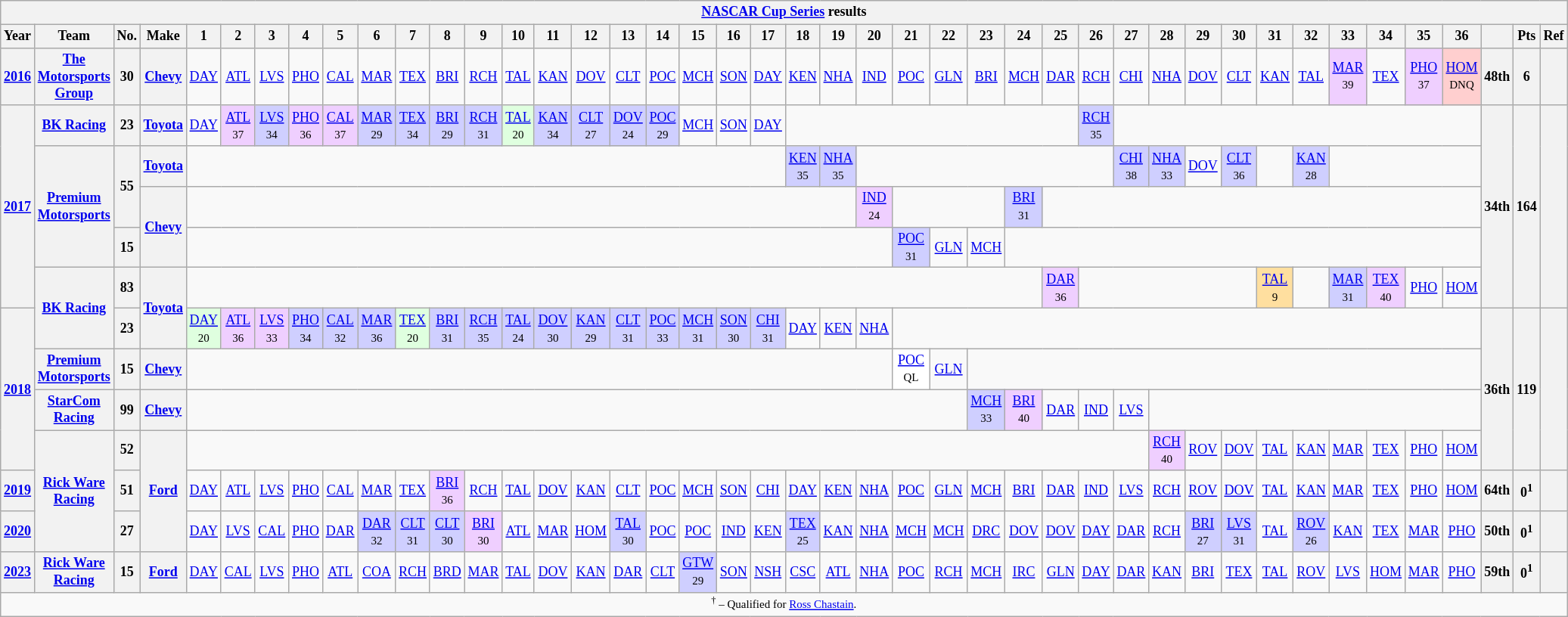<table class="wikitable" style="text-align:center; font-size:75%">
<tr>
<th colspan=45><a href='#'>NASCAR Cup Series</a> results</th>
</tr>
<tr>
<th>Year</th>
<th>Team</th>
<th>No.</th>
<th>Make</th>
<th>1</th>
<th>2</th>
<th>3</th>
<th>4</th>
<th>5</th>
<th>6</th>
<th>7</th>
<th>8</th>
<th>9</th>
<th>10</th>
<th>11</th>
<th>12</th>
<th>13</th>
<th>14</th>
<th>15</th>
<th>16</th>
<th>17</th>
<th>18</th>
<th>19</th>
<th>20</th>
<th>21</th>
<th>22</th>
<th>23</th>
<th>24</th>
<th>25</th>
<th>26</th>
<th>27</th>
<th>28</th>
<th>29</th>
<th>30</th>
<th>31</th>
<th>32</th>
<th>33</th>
<th>34</th>
<th>35</th>
<th>36</th>
<th></th>
<th>Pts</th>
<th>Ref</th>
</tr>
<tr>
<th><a href='#'>2016</a></th>
<th><a href='#'>The Motorsports Group</a></th>
<th>30</th>
<th><a href='#'>Chevy</a></th>
<td><a href='#'>DAY</a></td>
<td><a href='#'>ATL</a></td>
<td><a href='#'>LVS</a></td>
<td><a href='#'>PHO</a></td>
<td><a href='#'>CAL</a></td>
<td><a href='#'>MAR</a></td>
<td><a href='#'>TEX</a></td>
<td><a href='#'>BRI</a></td>
<td><a href='#'>RCH</a></td>
<td><a href='#'>TAL</a></td>
<td><a href='#'>KAN</a></td>
<td><a href='#'>DOV</a></td>
<td><a href='#'>CLT</a></td>
<td><a href='#'>POC</a></td>
<td><a href='#'>MCH</a></td>
<td><a href='#'>SON</a></td>
<td><a href='#'>DAY</a></td>
<td><a href='#'>KEN</a></td>
<td><a href='#'>NHA</a></td>
<td><a href='#'>IND</a></td>
<td><a href='#'>POC</a></td>
<td><a href='#'>GLN</a></td>
<td><a href='#'>BRI</a></td>
<td><a href='#'>MCH</a></td>
<td><a href='#'>DAR</a></td>
<td><a href='#'>RCH</a></td>
<td><a href='#'>CHI</a></td>
<td><a href='#'>NHA</a></td>
<td><a href='#'>DOV</a></td>
<td><a href='#'>CLT</a></td>
<td><a href='#'>KAN</a></td>
<td><a href='#'>TAL</a></td>
<td style="background:#EFCFFF;"><a href='#'>MAR</a><br><small>39</small></td>
<td><a href='#'>TEX</a></td>
<td style="background:#EFCFFF;"><a href='#'>PHO</a><br><small>37</small></td>
<td style="background:#FFCFCF;"><a href='#'>HOM</a><br><small>DNQ</small></td>
<th>48th</th>
<th>6</th>
<th></th>
</tr>
<tr>
<th rowspan=5><a href='#'>2017</a></th>
<th><a href='#'>BK Racing</a></th>
<th>23</th>
<th><a href='#'>Toyota</a></th>
<td><a href='#'>DAY</a></td>
<td style="background:#EFCFFF;"><a href='#'>ATL</a><br><small>37</small></td>
<td style="background:#CFCFFF;"><a href='#'>LVS</a><br><small>34</small></td>
<td style="background:#EFCFFF;"><a href='#'>PHO</a><br><small>36</small></td>
<td style="background:#EFCFFF;"><a href='#'>CAL</a><br><small>37</small></td>
<td style="background:#CFCFFF;"><a href='#'>MAR</a><br><small>29</small></td>
<td style="background:#CFCFFF;"><a href='#'>TEX</a><br><small>34</small></td>
<td style="background:#CFCFFF;"><a href='#'>BRI</a><br><small>29</small></td>
<td style="background:#CFCFFF;"><a href='#'>RCH</a><br><small>31</small></td>
<td style="background:#DFFFDF;"><a href='#'>TAL</a><br><small>20</small></td>
<td style="background:#CFCFFF;"><a href='#'>KAN</a><br><small>34</small></td>
<td style="background:#CFCFFF;"><a href='#'>CLT</a><br><small>27</small></td>
<td style="background:#CFCFFF;"><a href='#'>DOV</a><br><small>24</small></td>
<td style="background:#CFCFFF;"><a href='#'>POC</a><br><small>29</small></td>
<td><a href='#'>MCH</a></td>
<td><a href='#'>SON</a></td>
<td><a href='#'>DAY</a></td>
<td colspan=8></td>
<td style="background:#CFCFFF;"><a href='#'>RCH</a><br><small>35</small></td>
<td colspan=10></td>
<th rowspan=5>34th</th>
<th rowspan=5>164</th>
<th rowspan=5></th>
</tr>
<tr>
<th rowspan=3><a href='#'>Premium Motorsports</a></th>
<th rowspan=2>55</th>
<th><a href='#'>Toyota</a></th>
<td colspan=17></td>
<td style="background:#CFCFFF;"><a href='#'>KEN</a><br><small>35</small></td>
<td style="background:#CFCFFF;"><a href='#'>NHA</a><br><small>35</small></td>
<td colspan=7></td>
<td style="background:#CFCFFF;"><a href='#'>CHI</a><br><small>38</small></td>
<td style="background:#CFCFFF;"><a href='#'>NHA</a><br><small>33</small></td>
<td><a href='#'>DOV</a></td>
<td style="background:#CFCFFF;"><a href='#'>CLT</a><br><small>36</small></td>
<td></td>
<td style="background:#CFCFFF;"><a href='#'>KAN</a><br><small>28</small></td>
<td colspan=4></td>
</tr>
<tr>
<th rowspan=2><a href='#'>Chevy</a></th>
<td colspan=19></td>
<td style="background:#EFCFFF;"><a href='#'>IND</a><br><small>24</small></td>
<td colspan=3></td>
<td style="background:#CFCFFF;"><a href='#'>BRI</a><br><small>31</small></td>
<td colspan=12></td>
</tr>
<tr>
<th>15</th>
<td colspan=20></td>
<td style="background:#CFCFFF;"><a href='#'>POC</a><br><small>31</small></td>
<td><a href='#'>GLN</a></td>
<td><a href='#'>MCH</a></td>
<td colspan=13></td>
</tr>
<tr>
<th rowspan=2><a href='#'>BK Racing</a></th>
<th>83</th>
<th rowspan=2><a href='#'>Toyota</a></th>
<td colspan=24></td>
<td style="background:#EFCFFF;"><a href='#'>DAR</a><br><small>36</small></td>
<td colspan=5></td>
<td style="background:#FFDF9F;"><a href='#'>TAL</a><br><small>9</small></td>
<td></td>
<td style="background:#CFCFFF;"><a href='#'>MAR</a><br><small>31</small></td>
<td style="background:#EFCFFF;"><a href='#'>TEX</a><br><small>40</small></td>
<td><a href='#'>PHO</a></td>
<td><a href='#'>HOM</a></td>
</tr>
<tr>
<th rowspan=4><a href='#'>2018</a></th>
<th>23</th>
<td style="background:#DFFFDF;"><a href='#'>DAY</a><br><small>20</small></td>
<td style="background:#EFCFFF;"><a href='#'>ATL</a><br><small>36</small></td>
<td style="background:#EFCFFF;"><a href='#'>LVS</a><br><small>33</small></td>
<td style="background:#CFCFFF;"><a href='#'>PHO</a><br><small>34</small></td>
<td style="background:#CFCFFF;"><a href='#'>CAL</a><br><small>32</small></td>
<td style="background:#CFCFFF;"><a href='#'>MAR</a><br><small>36</small></td>
<td style="background:#DFFFDF;"><a href='#'>TEX</a><br><small>20</small></td>
<td style="background:#CFCFFF;"><a href='#'>BRI</a><br><small>31</small></td>
<td style="background:#CFCFFF;"><a href='#'>RCH</a><br><small>35</small></td>
<td style="background:#CFCFFF;"><a href='#'>TAL</a><br><small>24</small></td>
<td style="background:#CFCFFF;"><a href='#'>DOV</a><br><small>30</small></td>
<td style="background:#CFCFFF;"><a href='#'>KAN</a><br><small>29</small></td>
<td style="background:#CFCFFF;"><a href='#'>CLT</a><br><small>31</small></td>
<td style="background:#CFCFFF;"><a href='#'>POC</a><br><small>33</small></td>
<td style="background:#CFCFFF;"><a href='#'>MCH</a><br><small>31</small></td>
<td style="background:#CFCFFF;"><a href='#'>SON</a><br><small>30</small></td>
<td style="background:#CFCFFF;"><a href='#'>CHI</a><br><small>31</small></td>
<td><a href='#'>DAY</a></td>
<td><a href='#'>KEN</a></td>
<td><a href='#'>NHA</a></td>
<td colspan=16></td>
<th rowspan=4>36th</th>
<th rowspan=4>119</th>
<th rowspan=4></th>
</tr>
<tr>
<th><a href='#'>Premium Motorsports</a></th>
<th>15</th>
<th><a href='#'>Chevy</a></th>
<td colspan=20></td>
<td style="background:#FFFFFF;"><a href='#'>POC</a><br><small>QL</small></td>
<td><a href='#'>GLN</a></td>
<td colspan=14></td>
</tr>
<tr>
<th><a href='#'>StarCom Racing</a></th>
<th>99</th>
<th><a href='#'>Chevy</a></th>
<td colspan=22></td>
<td style="background:#CFCFFF;"><a href='#'>MCH</a><br><small>33</small></td>
<td style="background:#EFCFFF;"><a href='#'>BRI</a><br><small>40</small></td>
<td><a href='#'>DAR</a></td>
<td><a href='#'>IND</a></td>
<td><a href='#'>LVS</a></td>
</tr>
<tr>
<th rowspan=3><a href='#'>Rick Ware Racing</a></th>
<th>52</th>
<th rowspan=3><a href='#'>Ford</a></th>
<td colspan=27></td>
<td style="background:#EFCFFF;"><a href='#'>RCH</a><br><small>40</small></td>
<td><a href='#'>ROV</a></td>
<td><a href='#'>DOV</a></td>
<td><a href='#'>TAL</a></td>
<td><a href='#'>KAN</a></td>
<td><a href='#'>MAR</a></td>
<td><a href='#'>TEX</a></td>
<td><a href='#'>PHO</a></td>
<td><a href='#'>HOM</a></td>
</tr>
<tr>
<th><a href='#'>2019</a></th>
<th>51</th>
<td><a href='#'>DAY</a></td>
<td><a href='#'>ATL</a></td>
<td><a href='#'>LVS</a></td>
<td><a href='#'>PHO</a></td>
<td><a href='#'>CAL</a></td>
<td><a href='#'>MAR</a></td>
<td><a href='#'>TEX</a></td>
<td style="background:#EFCFFF;"><a href='#'>BRI</a><br><small>36</small></td>
<td><a href='#'>RCH</a></td>
<td><a href='#'>TAL</a></td>
<td><a href='#'>DOV</a></td>
<td><a href='#'>KAN</a></td>
<td><a href='#'>CLT</a></td>
<td><a href='#'>POC</a></td>
<td><a href='#'>MCH</a></td>
<td><a href='#'>SON</a></td>
<td><a href='#'>CHI</a></td>
<td><a href='#'>DAY</a></td>
<td><a href='#'>KEN</a></td>
<td><a href='#'>NHA</a></td>
<td><a href='#'>POC</a></td>
<td><a href='#'>GLN</a></td>
<td><a href='#'>MCH</a></td>
<td><a href='#'>BRI</a></td>
<td><a href='#'>DAR</a></td>
<td><a href='#'>IND</a></td>
<td><a href='#'>LVS</a></td>
<td><a href='#'>RCH</a></td>
<td><a href='#'>ROV</a></td>
<td><a href='#'>DOV</a></td>
<td><a href='#'>TAL</a></td>
<td><a href='#'>KAN</a></td>
<td><a href='#'>MAR</a></td>
<td><a href='#'>TEX</a></td>
<td><a href='#'>PHO</a></td>
<td><a href='#'>HOM</a></td>
<th>64th</th>
<th>0<sup>1</sup></th>
<th></th>
</tr>
<tr>
<th><a href='#'>2020</a></th>
<th>27</th>
<td><a href='#'>DAY</a></td>
<td><a href='#'>LVS</a></td>
<td><a href='#'>CAL</a></td>
<td><a href='#'>PHO</a></td>
<td><a href='#'>DAR</a></td>
<td style="background:#CFCFFF;"><a href='#'>DAR</a><br><small>32</small></td>
<td style="background:#CFCFFF;"><a href='#'>CLT</a><br><small>31</small></td>
<td style="background:#CFCFFF;"><a href='#'>CLT</a><br><small>30</small></td>
<td style="background:#EFCFFF;"><a href='#'>BRI</a><br><small>30</small></td>
<td><a href='#'>ATL</a></td>
<td><a href='#'>MAR</a></td>
<td><a href='#'>HOM</a></td>
<td style="background:#CFCFFF;"><a href='#'>TAL</a><br><small>30</small></td>
<td><a href='#'>POC</a></td>
<td><a href='#'>POC</a></td>
<td><a href='#'>IND</a></td>
<td><a href='#'>KEN</a></td>
<td style="background:#CFCFFF;"><a href='#'>TEX</a><br><small>25</small></td>
<td><a href='#'>KAN</a></td>
<td><a href='#'>NHA</a></td>
<td><a href='#'>MCH</a></td>
<td><a href='#'>MCH</a></td>
<td><a href='#'>DRC</a></td>
<td><a href='#'>DOV</a></td>
<td><a href='#'>DOV</a></td>
<td><a href='#'>DAY</a></td>
<td><a href='#'>DAR</a></td>
<td><a href='#'>RCH</a></td>
<td style="background:#CFCFFF;"><a href='#'>BRI</a><br><small>27</small></td>
<td style="background:#CFCFFF;"><a href='#'>LVS</a><br><small>31</small></td>
<td><a href='#'>TAL</a></td>
<td style="background:#CFCFFF;"><a href='#'>ROV</a><br><small>26</small></td>
<td><a href='#'>KAN</a></td>
<td><a href='#'>TEX</a></td>
<td><a href='#'>MAR</a></td>
<td><a href='#'>PHO</a></td>
<th>50th</th>
<th>0<sup>1</sup></th>
<th></th>
</tr>
<tr>
<th><a href='#'>2023</a></th>
<th><a href='#'>Rick Ware Racing</a></th>
<th>15</th>
<th><a href='#'>Ford</a></th>
<td><a href='#'>DAY</a></td>
<td><a href='#'>CAL</a></td>
<td><a href='#'>LVS</a></td>
<td><a href='#'>PHO</a></td>
<td><a href='#'>ATL</a></td>
<td><a href='#'>COA</a></td>
<td><a href='#'>RCH</a></td>
<td><a href='#'>BRD</a></td>
<td><a href='#'>MAR</a></td>
<td><a href='#'>TAL</a></td>
<td><a href='#'>DOV</a></td>
<td><a href='#'>KAN</a></td>
<td><a href='#'>DAR</a></td>
<td><a href='#'>CLT</a></td>
<td style="background:#CFCFFF;"><a href='#'>GTW</a><br><small>29</small></td>
<td><a href='#'>SON</a></td>
<td><a href='#'>NSH</a></td>
<td><a href='#'>CSC</a></td>
<td><a href='#'>ATL</a></td>
<td><a href='#'>NHA</a></td>
<td><a href='#'>POC</a></td>
<td><a href='#'>RCH</a></td>
<td><a href='#'>MCH</a></td>
<td><a href='#'>IRC</a></td>
<td><a href='#'>GLN</a></td>
<td><a href='#'>DAY</a></td>
<td><a href='#'>DAR</a></td>
<td><a href='#'>KAN</a></td>
<td><a href='#'>BRI</a></td>
<td><a href='#'>TEX</a></td>
<td><a href='#'>TAL</a></td>
<td><a href='#'>ROV</a></td>
<td><a href='#'>LVS</a></td>
<td><a href='#'>HOM</a></td>
<td><a href='#'>MAR</a></td>
<td><a href='#'>PHO</a></td>
<th>59th</th>
<th>0<sup>1</sup></th>
<th></th>
</tr>
<tr>
<td colspan=43><small><sup>†</sup> – Qualified for <a href='#'>Ross Chastain</a>.</small></td>
</tr>
</table>
